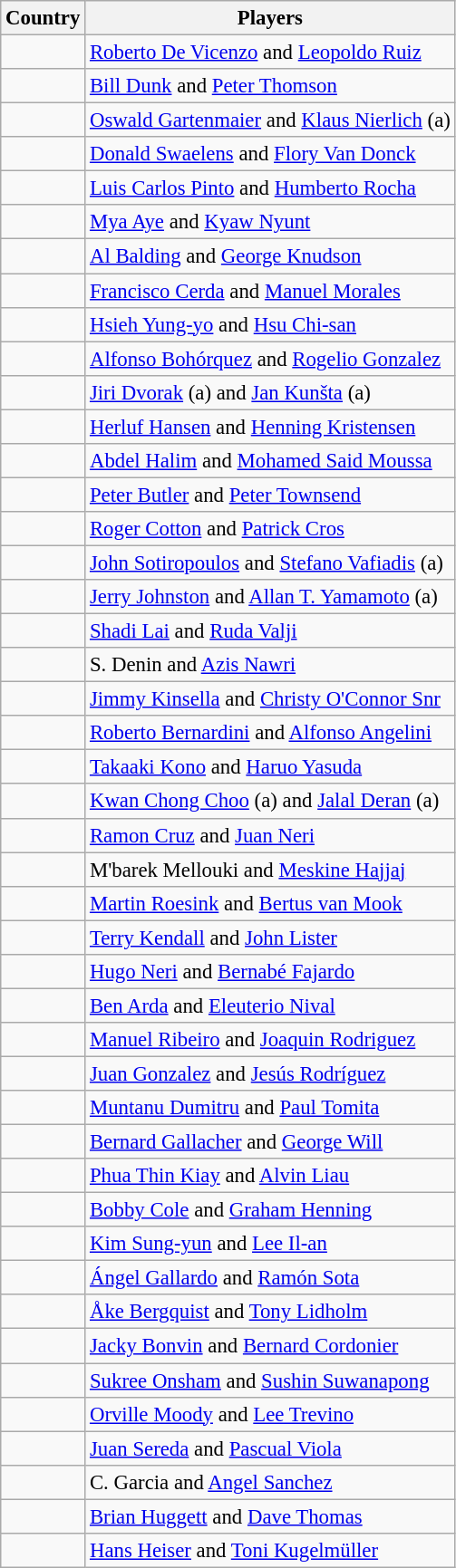<table class="wikitable" style="font-size:95%;">
<tr>
<th>Country</th>
<th>Players</th>
</tr>
<tr>
<td></td>
<td><a href='#'>Roberto De Vicenzo</a> and <a href='#'>Leopoldo Ruiz</a></td>
</tr>
<tr>
<td></td>
<td><a href='#'>Bill Dunk</a> and <a href='#'>Peter Thomson</a></td>
</tr>
<tr>
<td></td>
<td><a href='#'>Oswald Gartenmaier</a> and <a href='#'>Klaus Nierlich</a> (a)</td>
</tr>
<tr>
<td></td>
<td><a href='#'>Donald Swaelens</a> and <a href='#'>Flory Van Donck</a></td>
</tr>
<tr>
<td></td>
<td><a href='#'>Luis Carlos Pinto</a> and <a href='#'>Humberto Rocha</a></td>
</tr>
<tr>
<td></td>
<td><a href='#'>Mya Aye</a> and <a href='#'>Kyaw Nyunt</a></td>
</tr>
<tr>
<td></td>
<td><a href='#'>Al Balding</a> and <a href='#'>George Knudson</a></td>
</tr>
<tr>
<td></td>
<td><a href='#'>Francisco Cerda</a> and <a href='#'>Manuel Morales</a></td>
</tr>
<tr>
<td></td>
<td><a href='#'>Hsieh Yung-yo</a> and <a href='#'>Hsu Chi-san</a></td>
</tr>
<tr>
<td></td>
<td><a href='#'>Alfonso Bohórquez</a> and <a href='#'>Rogelio Gonzalez</a></td>
</tr>
<tr>
<td></td>
<td><a href='#'>Jiri Dvorak</a> (a) and <a href='#'>Jan Kunšta</a> (a)</td>
</tr>
<tr>
<td></td>
<td><a href='#'>Herluf Hansen</a> and <a href='#'>Henning Kristensen</a></td>
</tr>
<tr>
<td></td>
<td><a href='#'>Abdel Halim</a> and <a href='#'>Mohamed Said Moussa</a></td>
</tr>
<tr>
<td></td>
<td><a href='#'>Peter Butler</a> and <a href='#'>Peter Townsend</a></td>
</tr>
<tr>
<td></td>
<td><a href='#'>Roger Cotton</a> and <a href='#'>Patrick Cros</a></td>
</tr>
<tr>
<td></td>
<td><a href='#'>John Sotiropoulos</a> and <a href='#'>Stefano Vafiadis</a> (a)</td>
</tr>
<tr>
<td></td>
<td><a href='#'>Jerry Johnston</a> and <a href='#'>Allan T. Yamamoto</a> (a)</td>
</tr>
<tr>
<td></td>
<td><a href='#'>Shadi Lai</a> and <a href='#'>Ruda Valji</a></td>
</tr>
<tr>
<td></td>
<td>S. Denin and <a href='#'>Azis Nawri</a></td>
</tr>
<tr>
<td></td>
<td><a href='#'>Jimmy Kinsella</a> and <a href='#'>Christy O'Connor Snr</a></td>
</tr>
<tr>
<td></td>
<td><a href='#'>Roberto Bernardini</a> and <a href='#'>Alfonso Angelini</a></td>
</tr>
<tr>
<td></td>
<td><a href='#'>Takaaki Kono</a> and <a href='#'>Haruo Yasuda</a></td>
</tr>
<tr>
<td></td>
<td><a href='#'>Kwan Chong Choo</a> (a) and <a href='#'>Jalal Deran</a> (a)</td>
</tr>
<tr>
<td></td>
<td><a href='#'>Ramon Cruz</a> and <a href='#'>Juan Neri</a></td>
</tr>
<tr>
<td></td>
<td>M'barek Mellouki and <a href='#'>Meskine Hajjaj</a></td>
</tr>
<tr>
<td></td>
<td><a href='#'>Martin Roesink</a> and <a href='#'>Bertus van Mook</a></td>
</tr>
<tr>
<td></td>
<td><a href='#'>Terry Kendall</a> and <a href='#'>John Lister</a></td>
</tr>
<tr>
<td></td>
<td><a href='#'>Hugo Neri</a> and <a href='#'>Bernabé Fajardo</a></td>
</tr>
<tr>
<td></td>
<td><a href='#'>Ben Arda</a> and <a href='#'>Eleuterio Nival</a></td>
</tr>
<tr>
<td></td>
<td><a href='#'>Manuel Ribeiro</a> and <a href='#'>Joaquin Rodriguez</a></td>
</tr>
<tr>
<td></td>
<td><a href='#'>Juan Gonzalez</a> and <a href='#'>Jesús Rodríguez</a></td>
</tr>
<tr>
<td></td>
<td><a href='#'>Muntanu Dumitru</a> and <a href='#'>Paul Tomita</a></td>
</tr>
<tr>
<td></td>
<td><a href='#'>Bernard Gallacher</a> and <a href='#'>George Will</a></td>
</tr>
<tr>
<td></td>
<td><a href='#'>Phua Thin Kiay</a> and <a href='#'>Alvin Liau</a></td>
</tr>
<tr>
<td></td>
<td><a href='#'>Bobby Cole</a> and <a href='#'>Graham Henning</a></td>
</tr>
<tr>
<td></td>
<td><a href='#'>Kim Sung-yun</a> and <a href='#'>Lee Il-an</a></td>
</tr>
<tr>
<td></td>
<td><a href='#'>Ángel Gallardo</a> and <a href='#'>Ramón Sota</a></td>
</tr>
<tr>
<td></td>
<td><a href='#'>Åke Bergquist</a> and <a href='#'>Tony Lidholm</a></td>
</tr>
<tr>
<td></td>
<td><a href='#'>Jacky Bonvin</a> and <a href='#'>Bernard Cordonier</a></td>
</tr>
<tr>
<td></td>
<td><a href='#'>Sukree Onsham</a> and <a href='#'>Sushin Suwanapong</a></td>
</tr>
<tr>
<td></td>
<td><a href='#'>Orville Moody</a> and <a href='#'>Lee Trevino</a></td>
</tr>
<tr>
<td></td>
<td><a href='#'>Juan Sereda</a> and <a href='#'>Pascual Viola</a></td>
</tr>
<tr>
<td></td>
<td>C. Garcia and <a href='#'>Angel Sanchez</a></td>
</tr>
<tr>
<td></td>
<td><a href='#'>Brian Huggett</a> and <a href='#'>Dave Thomas</a></td>
</tr>
<tr>
<td></td>
<td><a href='#'>Hans Heiser</a> and <a href='#'>Toni Kugelmüller</a></td>
</tr>
</table>
